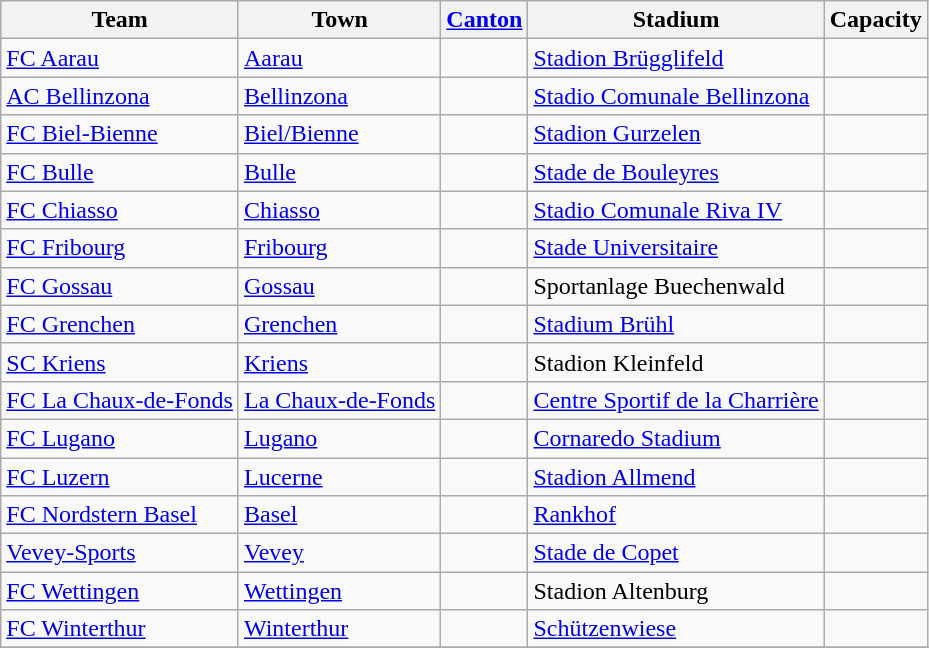<table class="wikitable sortable" style="text-align: left;">
<tr>
<th>Team</th>
<th>Town</th>
<th><a href='#'>Canton</a></th>
<th>Stadium</th>
<th>Capacity</th>
</tr>
<tr>
<td><a href='#'>FC Aarau</a></td>
<td><a href='#'>Aarau</a></td>
<td></td>
<td><a href='#'>Stadion Brügglifeld</a></td>
<td></td>
</tr>
<tr>
<td><a href='#'>AC Bellinzona</a></td>
<td><a href='#'>Bellinzona</a></td>
<td></td>
<td><a href='#'>Stadio Comunale Bellinzona</a></td>
<td></td>
</tr>
<tr>
<td><a href='#'>FC Biel-Bienne</a></td>
<td><a href='#'>Biel/Bienne</a></td>
<td></td>
<td><a href='#'>Stadion Gurzelen</a></td>
<td></td>
</tr>
<tr>
<td><a href='#'>FC Bulle</a></td>
<td><a href='#'>Bulle</a></td>
<td></td>
<td><a href='#'>Stade de Bouleyres</a></td>
<td></td>
</tr>
<tr>
<td><a href='#'>FC Chiasso</a></td>
<td><a href='#'>Chiasso</a></td>
<td></td>
<td><a href='#'>Stadio Comunale Riva IV</a></td>
<td></td>
</tr>
<tr>
<td><a href='#'>FC Fribourg</a></td>
<td><a href='#'>Fribourg</a></td>
<td></td>
<td><a href='#'>Stade Universitaire</a></td>
<td></td>
</tr>
<tr>
<td><a href='#'>FC Gossau</a></td>
<td><a href='#'>Gossau</a></td>
<td></td>
<td>Sportanlage Buechenwald</td>
<td></td>
</tr>
<tr>
<td><a href='#'>FC Grenchen</a></td>
<td><a href='#'>Grenchen</a></td>
<td></td>
<td><a href='#'>Stadium Brühl</a></td>
<td></td>
</tr>
<tr>
<td><a href='#'>SC Kriens</a></td>
<td><a href='#'>Kriens</a></td>
<td></td>
<td>Stadion Kleinfeld</td>
<td></td>
</tr>
<tr>
<td><a href='#'>FC La Chaux-de-Fonds</a></td>
<td><a href='#'>La Chaux-de-Fonds</a></td>
<td></td>
<td><a href='#'>Centre Sportif de la Charrière</a></td>
<td></td>
</tr>
<tr>
<td><a href='#'>FC Lugano</a></td>
<td><a href='#'>Lugano</a></td>
<td></td>
<td><a href='#'>Cornaredo Stadium</a></td>
<td></td>
</tr>
<tr>
<td><a href='#'>FC Luzern</a></td>
<td><a href='#'>Lucerne</a></td>
<td></td>
<td><a href='#'>Stadion Allmend</a></td>
<td></td>
</tr>
<tr>
<td><a href='#'>FC Nordstern Basel</a></td>
<td><a href='#'>Basel</a></td>
<td></td>
<td><a href='#'>Rankhof</a></td>
<td></td>
</tr>
<tr>
<td><a href='#'>Vevey-Sports</a></td>
<td><a href='#'>Vevey</a></td>
<td></td>
<td><a href='#'>Stade de Copet</a></td>
<td></td>
</tr>
<tr>
<td><a href='#'>FC Wettingen</a></td>
<td><a href='#'>Wettingen</a></td>
<td></td>
<td>Stadion Altenburg</td>
<td></td>
</tr>
<tr>
<td><a href='#'>FC Winterthur</a></td>
<td><a href='#'>Winterthur</a></td>
<td></td>
<td><a href='#'>Schützenwiese</a></td>
<td></td>
</tr>
<tr>
</tr>
</table>
